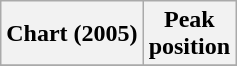<table class="wikitable plainrowheaders" style="text-align:center">
<tr>
<th scope="col">Chart (2005)</th>
<th scope="col">Peak<br>position</th>
</tr>
<tr>
</tr>
</table>
